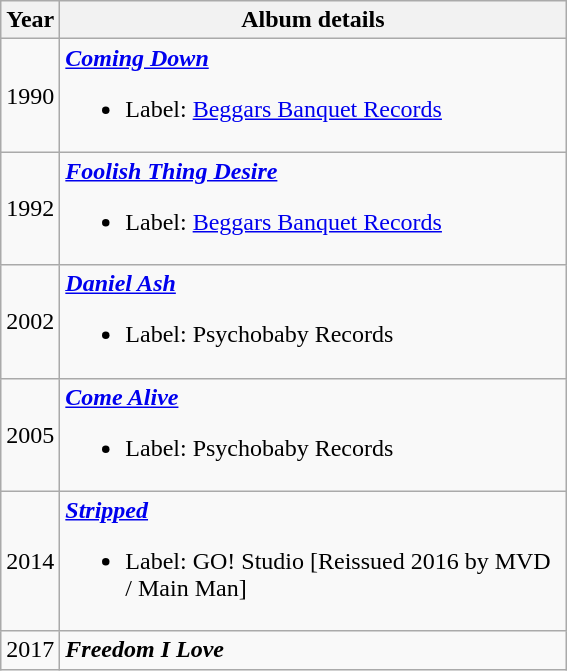<table class="wikitable">
<tr>
<th>Year</th>
<th style="width:330px;">Album details</th>
</tr>
<tr>
<td>1990</td>
<td><strong><em><a href='#'>Coming Down</a></em></strong><br><ul><li>Label: <a href='#'>Beggars Banquet Records</a></li></ul></td>
</tr>
<tr>
<td>1992</td>
<td><strong><em><a href='#'>Foolish Thing Desire</a></em></strong><br><ul><li>Label: <a href='#'>Beggars Banquet Records</a></li></ul></td>
</tr>
<tr>
<td>2002</td>
<td><strong><em><a href='#'>Daniel Ash</a></em></strong><br><ul><li>Label: Psychobaby Records</li></ul></td>
</tr>
<tr>
<td>2005</td>
<td><strong><em><a href='#'>Come Alive</a></em></strong><br><ul><li>Label: Psychobaby Records</li></ul></td>
</tr>
<tr>
<td>2014</td>
<td><strong><em><a href='#'>Stripped</a></em></strong><br><ul><li>Label: GO! Studio [Reissued 2016 by MVD / Main Man]</li></ul></td>
</tr>
<tr>
<td>2017</td>
<td><strong><em>Freedom I Love</em></strong></td>
</tr>
</table>
